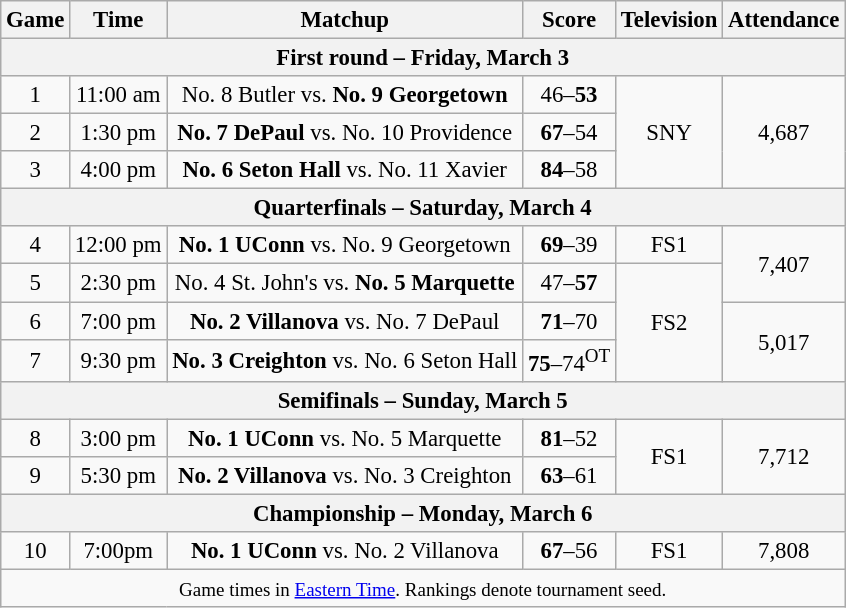<table class="wikitable" style="font-size: 95%;text-align:center">
<tr>
<th>Game</th>
<th>Time</th>
<th>Matchup</th>
<th>Score</th>
<th>Television</th>
<th>Attendance</th>
</tr>
<tr>
<th colspan="6">First round – Friday, March 3</th>
</tr>
<tr>
<td>1</td>
<td>11:00 am</td>
<td>No. 8 Butler vs. <strong>No. 9 Georgetown</strong></td>
<td>46–<strong>53</strong></td>
<td rowspan="3">SNY</td>
<td rowspan="3">4,687</td>
</tr>
<tr>
<td>2</td>
<td>1:30 pm</td>
<td><strong>No. 7 DePaul</strong> vs. No. 10 Providence</td>
<td><strong>67</strong>–54</td>
</tr>
<tr>
<td>3</td>
<td>4:00 pm</td>
<td><strong>No. 6 Seton Hall</strong> vs. No. 11 Xavier</td>
<td><strong>84</strong>–58</td>
</tr>
<tr>
<th colspan="6">Quarterfinals – Saturday, March 4</th>
</tr>
<tr>
<td>4</td>
<td>12:00 pm</td>
<td><strong>No. 1 UConn</strong> vs. No. 9 Georgetown</td>
<td><strong>69</strong>–39</td>
<td>FS1</td>
<td rowspan="2">7,407</td>
</tr>
<tr>
<td>5</td>
<td>2:30 pm</td>
<td>No. 4 St. John's vs. <strong>No. 5 Marquette</strong></td>
<td>47–<strong>57</strong></td>
<td rowspan="3">FS2</td>
</tr>
<tr>
<td>6</td>
<td>7:00 pm</td>
<td><strong>No. 2 Villanova</strong> vs. No. 7 DePaul</td>
<td><strong>71</strong>–70</td>
<td rowspan="2">5,017</td>
</tr>
<tr>
<td>7</td>
<td>9:30 pm</td>
<td><strong>No. 3 Creighton</strong> vs. No. 6 Seton Hall</td>
<td><strong>75</strong>–74<sup>OT</sup></td>
</tr>
<tr>
<th colspan="6">Semifinals – Sunday, March 5</th>
</tr>
<tr>
<td>8</td>
<td>3:00 pm</td>
<td><strong>No. 1 UConn</strong> vs. No. 5 Marquette</td>
<td><strong>81</strong>–52</td>
<td rowspan="2">FS1</td>
<td rowspan="2">7,712</td>
</tr>
<tr>
<td>9</td>
<td>5:30 pm</td>
<td><strong>No. 2 Villanova</strong> vs. No. 3 Creighton</td>
<td><strong>63</strong>–61</td>
</tr>
<tr>
<th colspan="6">Championship – Monday, March 6</th>
</tr>
<tr>
<td>10</td>
<td>7:00pm</td>
<td><strong>No. 1 UConn</strong> vs. No. 2 Villanova</td>
<td><strong>67</strong>–56</td>
<td>FS1</td>
<td>7,808</td>
</tr>
<tr>
<td colspan="6"><small>Game times in <a href='#'>Eastern Time</a>. Rankings denote tournament seed.</small></td>
</tr>
</table>
